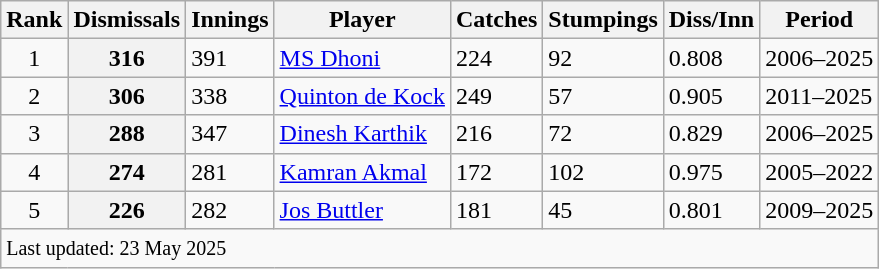<table class="wikitable sortable">
<tr>
<th>Rank</th>
<th>Dismissals</th>
<th>Innings</th>
<th>Player</th>
<th>Catches</th>
<th>Stumpings</th>
<th>Diss/Inn</th>
<th>Period</th>
</tr>
<tr>
<td align=center>1</td>
<th>316</th>
<td>391</td>
<td> <a href='#'>MS Dhoni</a></td>
<td>224</td>
<td>92</td>
<td>0.808</td>
<td>2006–2025</td>
</tr>
<tr>
<td align=center>2</td>
<th>306</th>
<td>338</td>
<td> <a href='#'>Quinton de Kock</a></td>
<td>249</td>
<td>57</td>
<td>0.905</td>
<td>2011–2025</td>
</tr>
<tr>
<td align=center>3</td>
<th>288</th>
<td>347</td>
<td> <a href='#'>Dinesh Karthik</a></td>
<td>216</td>
<td>72</td>
<td>0.829</td>
<td>2006–2025</td>
</tr>
<tr>
<td align=center>4</td>
<th>274</th>
<td>281</td>
<td> <a href='#'>Kamran Akmal</a></td>
<td>172</td>
<td>102</td>
<td>0.975</td>
<td>2005–2022</td>
</tr>
<tr>
<td align=center>5</td>
<th>226</th>
<td>282</td>
<td> <a href='#'>Jos Buttler</a></td>
<td>181</td>
<td>45</td>
<td>0.801</td>
<td>2009–2025</td>
</tr>
<tr>
<td colspan=8><small>Last updated: 23 May 2025</small></td>
</tr>
</table>
